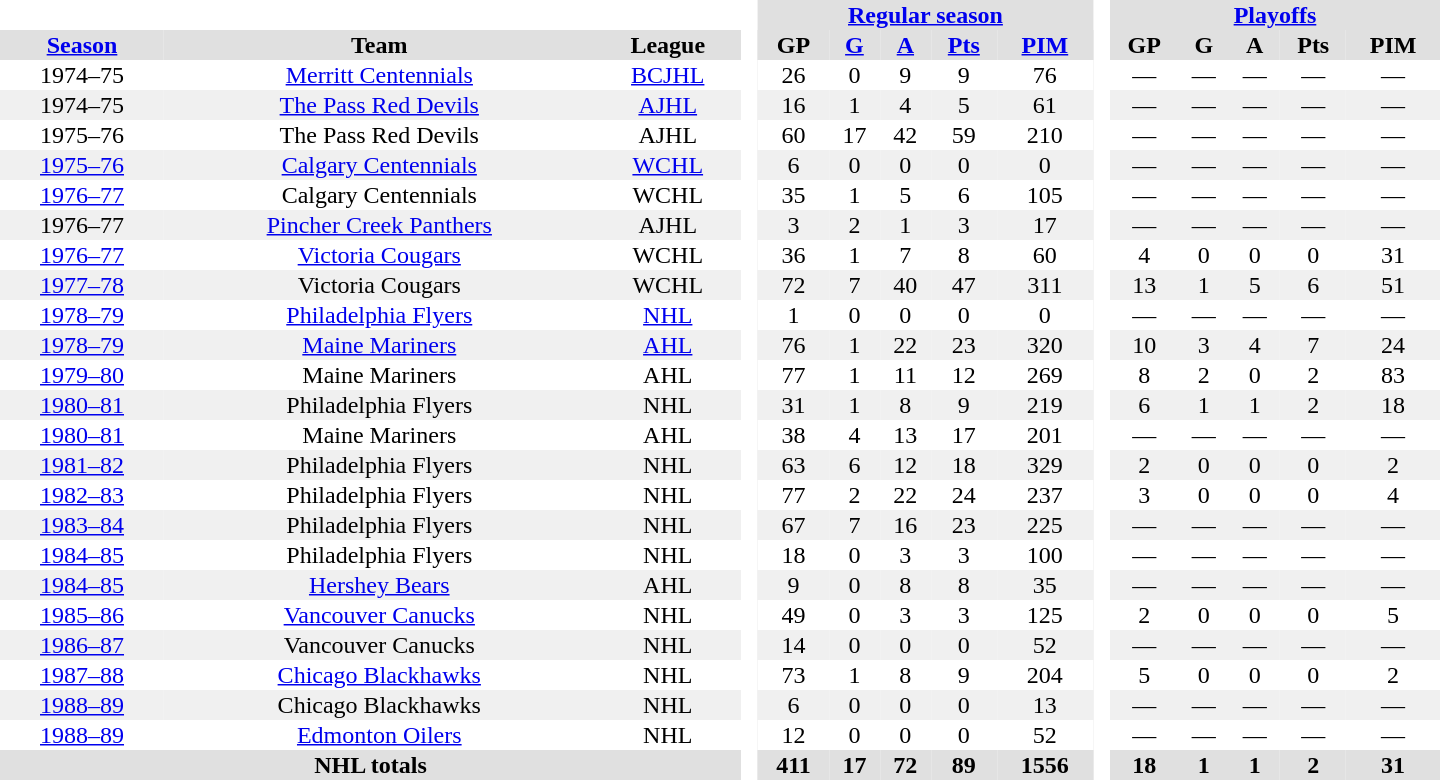<table border="0" cellpadding="1" cellspacing="0" style="text-align:center; width:60em">
<tr bgcolor="#e0e0e0">
<th colspan="3" bgcolor="#ffffff"> </th>
<th rowspan="99" bgcolor="#ffffff"> </th>
<th colspan="5"><a href='#'>Regular season</a></th>
<th rowspan="99" bgcolor="#ffffff"> </th>
<th colspan="5"><a href='#'>Playoffs</a></th>
</tr>
<tr bgcolor="#e0e0e0">
<th><a href='#'>Season</a></th>
<th>Team</th>
<th>League</th>
<th>GP</th>
<th><a href='#'>G</a></th>
<th><a href='#'>A</a></th>
<th><a href='#'>Pts</a></th>
<th><a href='#'>PIM</a></th>
<th>GP</th>
<th>G</th>
<th>A</th>
<th>Pts</th>
<th>PIM</th>
</tr>
<tr>
<td>1974–75</td>
<td><a href='#'>Merritt Centennials</a></td>
<td><a href='#'>BCJHL</a></td>
<td>26</td>
<td>0</td>
<td>9</td>
<td>9</td>
<td>76</td>
<td>—</td>
<td>—</td>
<td>—</td>
<td>—</td>
<td>—</td>
</tr>
<tr bgcolor="#f0f0f0">
<td>1974–75</td>
<td><a href='#'>The Pass Red Devils</a></td>
<td><a href='#'>AJHL</a></td>
<td>16</td>
<td>1</td>
<td>4</td>
<td>5</td>
<td>61</td>
<td>—</td>
<td>—</td>
<td>—</td>
<td>—</td>
<td>—</td>
</tr>
<tr>
<td>1975–76</td>
<td>The Pass Red Devils</td>
<td>AJHL</td>
<td>60</td>
<td>17</td>
<td>42</td>
<td>59</td>
<td>210</td>
<td>—</td>
<td>—</td>
<td>—</td>
<td>—</td>
<td>—</td>
</tr>
<tr bgcolor="#f0f0f0">
<td><a href='#'>1975–76</a></td>
<td><a href='#'>Calgary Centennials</a></td>
<td><a href='#'>WCHL</a></td>
<td>6</td>
<td>0</td>
<td>0</td>
<td>0</td>
<td>0</td>
<td>—</td>
<td>—</td>
<td>—</td>
<td>—</td>
<td>—</td>
</tr>
<tr>
<td><a href='#'>1976–77</a></td>
<td>Calgary Centennials</td>
<td>WCHL</td>
<td>35</td>
<td>1</td>
<td>5</td>
<td>6</td>
<td>105</td>
<td>—</td>
<td>—</td>
<td>—</td>
<td>—</td>
<td>—</td>
</tr>
<tr bgcolor="#f0f0f0">
<td>1976–77</td>
<td><a href='#'>Pincher Creek Panthers</a></td>
<td>AJHL</td>
<td>3</td>
<td>2</td>
<td>1</td>
<td>3</td>
<td>17</td>
<td>—</td>
<td>—</td>
<td>—</td>
<td>—</td>
<td>—</td>
</tr>
<tr>
<td><a href='#'>1976–77</a></td>
<td><a href='#'>Victoria Cougars</a></td>
<td>WCHL</td>
<td>36</td>
<td>1</td>
<td>7</td>
<td>8</td>
<td>60</td>
<td>4</td>
<td>0</td>
<td>0</td>
<td>0</td>
<td>31</td>
</tr>
<tr bgcolor="#f0f0f0">
<td><a href='#'>1977–78</a></td>
<td>Victoria Cougars</td>
<td>WCHL</td>
<td>72</td>
<td>7</td>
<td>40</td>
<td>47</td>
<td>311</td>
<td>13</td>
<td>1</td>
<td>5</td>
<td>6</td>
<td>51</td>
</tr>
<tr>
<td><a href='#'>1978–79</a></td>
<td><a href='#'>Philadelphia Flyers</a></td>
<td><a href='#'>NHL</a></td>
<td>1</td>
<td>0</td>
<td>0</td>
<td>0</td>
<td>0</td>
<td>—</td>
<td>—</td>
<td>—</td>
<td>—</td>
<td>—</td>
</tr>
<tr bgcolor="#f0f0f0">
<td><a href='#'>1978–79</a></td>
<td><a href='#'>Maine Mariners</a></td>
<td><a href='#'>AHL</a></td>
<td>76</td>
<td>1</td>
<td>22</td>
<td>23</td>
<td>320</td>
<td>10</td>
<td>3</td>
<td>4</td>
<td>7</td>
<td>24</td>
</tr>
<tr>
<td><a href='#'>1979–80</a></td>
<td>Maine Mariners</td>
<td>AHL</td>
<td>77</td>
<td>1</td>
<td>11</td>
<td>12</td>
<td>269</td>
<td>8</td>
<td>2</td>
<td>0</td>
<td>2</td>
<td>83</td>
</tr>
<tr bgcolor="#f0f0f0">
<td><a href='#'>1980–81</a></td>
<td>Philadelphia Flyers</td>
<td>NHL</td>
<td>31</td>
<td>1</td>
<td>8</td>
<td>9</td>
<td>219</td>
<td>6</td>
<td>1</td>
<td>1</td>
<td>2</td>
<td>18</td>
</tr>
<tr>
<td><a href='#'>1980–81</a></td>
<td>Maine Mariners</td>
<td>AHL</td>
<td>38</td>
<td>4</td>
<td>13</td>
<td>17</td>
<td>201</td>
<td>—</td>
<td>—</td>
<td>—</td>
<td>—</td>
<td>—</td>
</tr>
<tr bgcolor="#f0f0f0">
<td><a href='#'>1981–82</a></td>
<td>Philadelphia Flyers</td>
<td>NHL</td>
<td>63</td>
<td>6</td>
<td>12</td>
<td>18</td>
<td>329</td>
<td>2</td>
<td>0</td>
<td>0</td>
<td>0</td>
<td>2</td>
</tr>
<tr>
<td><a href='#'>1982–83</a></td>
<td>Philadelphia Flyers</td>
<td>NHL</td>
<td>77</td>
<td>2</td>
<td>22</td>
<td>24</td>
<td>237</td>
<td>3</td>
<td>0</td>
<td>0</td>
<td>0</td>
<td>4</td>
</tr>
<tr bgcolor="#f0f0f0">
<td><a href='#'>1983–84</a></td>
<td>Philadelphia Flyers</td>
<td>NHL</td>
<td>67</td>
<td>7</td>
<td>16</td>
<td>23</td>
<td>225</td>
<td>—</td>
<td>—</td>
<td>—</td>
<td>—</td>
<td>—</td>
</tr>
<tr>
<td><a href='#'>1984–85</a></td>
<td>Philadelphia Flyers</td>
<td>NHL</td>
<td>18</td>
<td>0</td>
<td>3</td>
<td>3</td>
<td>100</td>
<td>—</td>
<td>—</td>
<td>—</td>
<td>—</td>
<td>—</td>
</tr>
<tr bgcolor="#f0f0f0">
<td><a href='#'>1984–85</a></td>
<td><a href='#'>Hershey Bears</a></td>
<td>AHL</td>
<td>9</td>
<td>0</td>
<td>8</td>
<td>8</td>
<td>35</td>
<td>—</td>
<td>—</td>
<td>—</td>
<td>—</td>
<td>—</td>
</tr>
<tr>
<td><a href='#'>1985–86</a></td>
<td><a href='#'>Vancouver Canucks</a></td>
<td>NHL</td>
<td>49</td>
<td>0</td>
<td>3</td>
<td>3</td>
<td>125</td>
<td>2</td>
<td>0</td>
<td>0</td>
<td>0</td>
<td>5</td>
</tr>
<tr bgcolor="#f0f0f0">
<td><a href='#'>1986–87</a></td>
<td>Vancouver Canucks</td>
<td>NHL</td>
<td>14</td>
<td>0</td>
<td>0</td>
<td>0</td>
<td>52</td>
<td>—</td>
<td>—</td>
<td>—</td>
<td>—</td>
<td>—</td>
</tr>
<tr>
<td><a href='#'>1987–88</a></td>
<td><a href='#'>Chicago Blackhawks</a></td>
<td>NHL</td>
<td>73</td>
<td>1</td>
<td>8</td>
<td>9</td>
<td>204</td>
<td>5</td>
<td>0</td>
<td>0</td>
<td>0</td>
<td>2</td>
</tr>
<tr bgcolor="#f0f0f0">
<td><a href='#'>1988–89</a></td>
<td>Chicago Blackhawks</td>
<td>NHL</td>
<td>6</td>
<td>0</td>
<td>0</td>
<td>0</td>
<td>13</td>
<td>—</td>
<td>—</td>
<td>—</td>
<td>—</td>
<td>—</td>
</tr>
<tr>
<td><a href='#'>1988–89</a></td>
<td><a href='#'>Edmonton Oilers</a></td>
<td>NHL</td>
<td>12</td>
<td>0</td>
<td>0</td>
<td>0</td>
<td>52</td>
<td>—</td>
<td>—</td>
<td>—</td>
<td>—</td>
<td>—</td>
</tr>
<tr>
</tr>
<tr ALIGN="center" bgcolor="#e0e0e0">
<th colspan="3">NHL totals</th>
<th ALIGN="center">411</th>
<th ALIGN="center">17</th>
<th ALIGN="center">72</th>
<th ALIGN="center">89</th>
<th ALIGN="center">1556</th>
<th ALIGN="center">18</th>
<th ALIGN="center">1</th>
<th ALIGN="center">1</th>
<th ALIGN="center">2</th>
<th ALIGN="center">31</th>
</tr>
</table>
